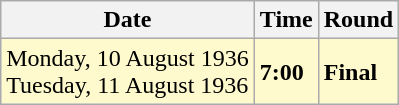<table class="wikitable">
<tr>
<th>Date</th>
<th>Time</th>
<th>Round</th>
</tr>
<tr style=background:lemonchiffon>
<td>Monday, 10 August 1936<br>Tuesday, 11 August 1936</td>
<td><strong>7:00</strong></td>
<td><strong>Final</strong></td>
</tr>
</table>
